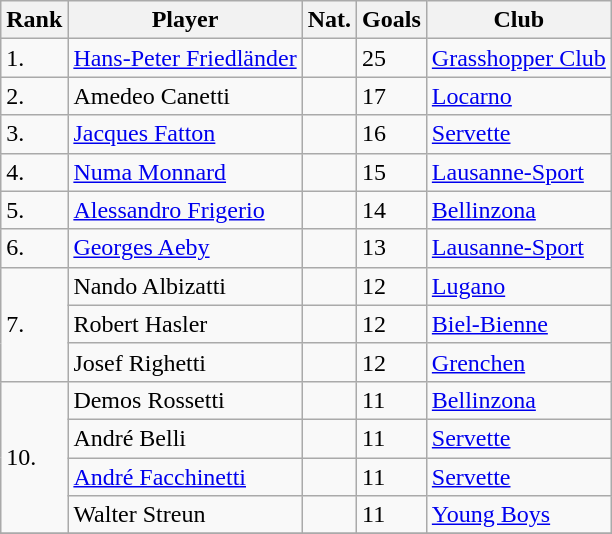<table class="wikitable sortable">
<tr>
<th>Rank</th>
<th>Player</th>
<th>Nat.</th>
<th>Goals</th>
<th>Club</th>
</tr>
<tr>
<td>1.</td>
<td><a href='#'>Hans-Peter Friedländer</a></td>
<td></td>
<td>25</td>
<td><a href='#'>Grasshopper Club</a></td>
</tr>
<tr>
<td>2.</td>
<td>Amedeo Canetti</td>
<td></td>
<td>17</td>
<td><a href='#'>Locarno</a></td>
</tr>
<tr>
<td>3.</td>
<td><a href='#'>Jacques Fatton</a></td>
<td></td>
<td>16</td>
<td><a href='#'>Servette</a></td>
</tr>
<tr>
<td>4.</td>
<td><a href='#'>Numa Monnard</a></td>
<td></td>
<td>15</td>
<td><a href='#'>Lausanne-Sport</a></td>
</tr>
<tr>
<td>5.</td>
<td><a href='#'>Alessandro Frigerio</a></td>
<td></td>
<td>14</td>
<td><a href='#'>Bellinzona</a></td>
</tr>
<tr>
<td>6.</td>
<td><a href='#'>Georges Aeby</a></td>
<td></td>
<td>13</td>
<td><a href='#'>Lausanne-Sport</a></td>
</tr>
<tr>
<td rowspan=3>7.</td>
<td>Nando Albizatti</td>
<td></td>
<td>12</td>
<td><a href='#'>Lugano</a></td>
</tr>
<tr>
<td>Robert Hasler</td>
<td></td>
<td>12</td>
<td><a href='#'>Biel-Bienne</a></td>
</tr>
<tr>
<td>Josef Righetti</td>
<td></td>
<td>12</td>
<td><a href='#'>Grenchen</a></td>
</tr>
<tr>
<td rowspan=4>10.</td>
<td>Demos Rossetti</td>
<td></td>
<td>11</td>
<td><a href='#'>Bellinzona</a></td>
</tr>
<tr>
<td>André Belli</td>
<td></td>
<td>11</td>
<td><a href='#'>Servette</a></td>
</tr>
<tr>
<td><a href='#'>André Facchinetti</a></td>
<td></td>
<td>11</td>
<td><a href='#'>Servette</a></td>
</tr>
<tr>
<td>Walter Streun</td>
<td></td>
<td>11</td>
<td><a href='#'>Young Boys</a></td>
</tr>
<tr>
</tr>
</table>
